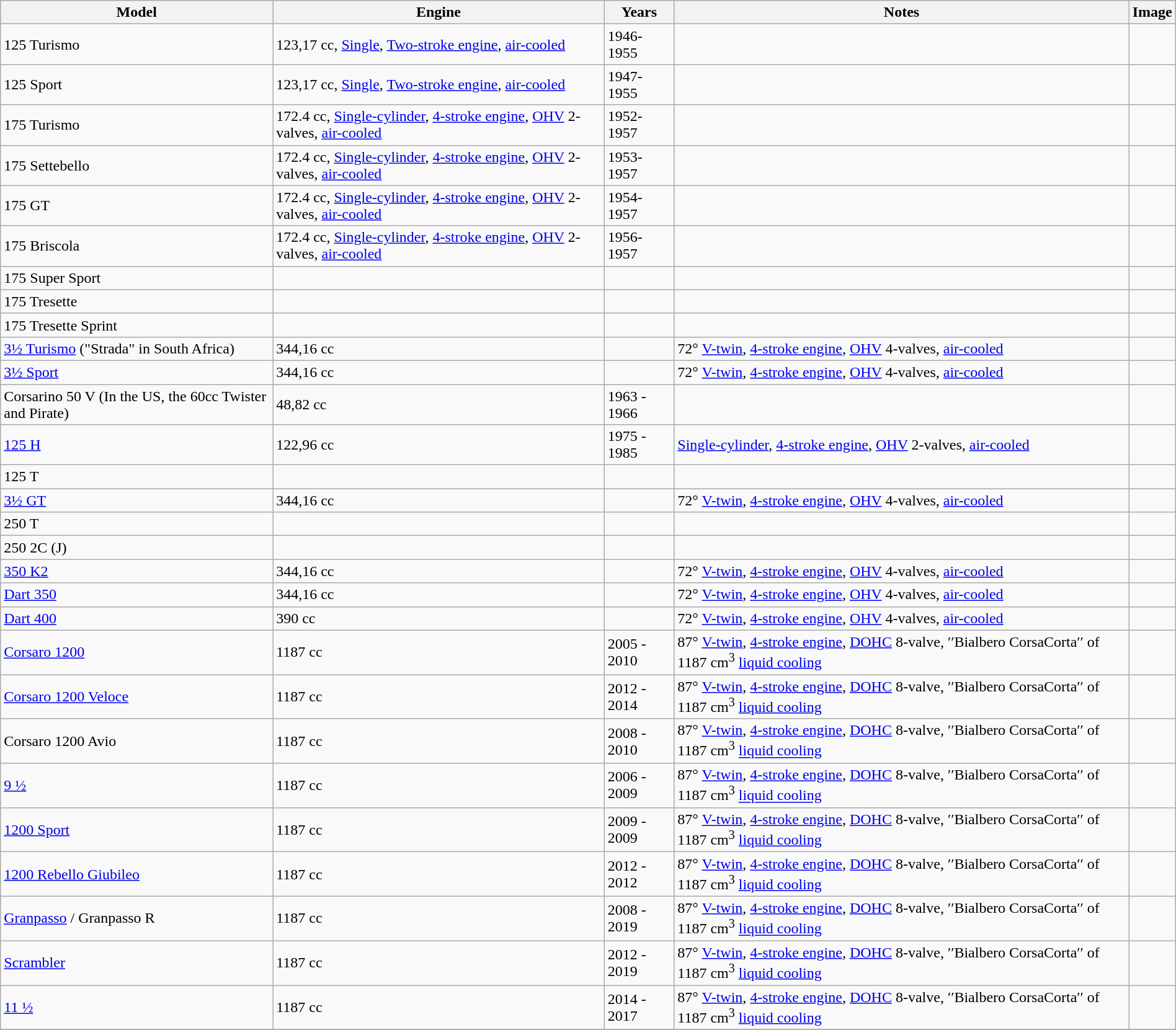<table class="wikitable sortable" style="width:100%">
<tr>
<th>Model</th>
<th>Engine</th>
<th>Years</th>
<th>Notes</th>
<th>Image</th>
</tr>
<tr>
<td>125 Turismo</td>
<td>123,17 cc, <a href='#'>Single</a>, <a href='#'>Two-stroke engine</a>, <a href='#'>air-cooled</a></td>
<td>1946-1955</td>
<td></td>
<td></td>
</tr>
<tr>
<td>125 Sport</td>
<td>123,17 cc, <a href='#'>Single</a>, <a href='#'>Two-stroke engine</a>, <a href='#'>air-cooled</a></td>
<td>1947-1955</td>
<td></td>
<td></td>
</tr>
<tr>
<td>175 Turismo</td>
<td>172.4 cc, <a href='#'>Single-cylinder</a>, <a href='#'>4-stroke engine</a>, <a href='#'>OHV</a> 2-valves, <a href='#'>air-cooled</a></td>
<td>1952-1957</td>
<td></td>
<td></td>
</tr>
<tr>
<td>175 Settebello</td>
<td>172.4 cc, <a href='#'>Single-cylinder</a>, <a href='#'>4-stroke engine</a>, <a href='#'>OHV</a> 2-valves, <a href='#'>air-cooled</a></td>
<td>1953-1957</td>
<td></td>
<td></td>
</tr>
<tr>
<td>175 GT</td>
<td>172.4 cc, <a href='#'>Single-cylinder</a>, <a href='#'>4-stroke engine</a>, <a href='#'>OHV</a> 2-valves, <a href='#'>air-cooled</a></td>
<td>1954-1957</td>
<td></td>
<td></td>
</tr>
<tr>
<td>175 Briscola</td>
<td>172.4 cc, <a href='#'>Single-cylinder</a>, <a href='#'>4-stroke engine</a>, <a href='#'>OHV</a> 2-valves, <a href='#'>air-cooled</a></td>
<td>1956-1957</td>
<td></td>
<td></td>
</tr>
<tr>
<td>175 Super Sport</td>
<td></td>
<td></td>
<td></td>
<td></td>
</tr>
<tr>
<td>175 Tresette</td>
<td></td>
<td></td>
<td></td>
<td></td>
</tr>
<tr>
<td>175 Tresette Sprint</td>
<td></td>
<td></td>
<td></td>
<td></td>
</tr>
<tr>
<td><a href='#'>3½ Turismo</a> ("Strada" in South Africa)</td>
<td>344,16 cc</td>
<td></td>
<td>72° <a href='#'>V-twin</a>, <a href='#'>4-stroke engine</a>, <a href='#'>OHV</a> 4-valves, <a href='#'>air-cooled</a></td>
<td></td>
</tr>
<tr>
<td><a href='#'>3½ Sport</a></td>
<td>344,16 cc</td>
<td></td>
<td>72° <a href='#'>V-twin</a>, <a href='#'>4-stroke engine</a>, <a href='#'>OHV</a> 4-valves, <a href='#'>air-cooled</a></td>
<td></td>
</tr>
<tr>
<td>Corsarino 50 V (In the US, the 60cc Twister and Pirate)</td>
<td>48,82 cc</td>
<td>1963 - 1966</td>
<td></td>
<td></td>
</tr>
<tr>
<td><a href='#'>125 H</a></td>
<td>122,96 cc</td>
<td>1975 - 1985</td>
<td><a href='#'>Single-cylinder</a>, <a href='#'>4-stroke engine</a>, <a href='#'>OHV</a> 2-valves, <a href='#'>air-cooled</a></td>
<td></td>
</tr>
<tr>
<td>125 T</td>
<td></td>
<td></td>
<td></td>
<td></td>
</tr>
<tr>
<td><a href='#'>3½ GT</a></td>
<td>344,16 cc</td>
<td></td>
<td>72° <a href='#'>V-twin</a>, <a href='#'>4-stroke engine</a>, <a href='#'>OHV</a> 4-valves, <a href='#'>air-cooled</a></td>
<td></td>
</tr>
<tr>
<td>250 T</td>
<td></td>
<td></td>
<td></td>
<td></td>
</tr>
<tr>
<td>250 2C (J)</td>
<td></td>
<td></td>
<td></td>
<td></td>
</tr>
<tr>
<td><a href='#'>350 K2</a></td>
<td>344,16 cc</td>
<td></td>
<td>72° <a href='#'>V-twin</a>, <a href='#'>4-stroke engine</a>, <a href='#'>OHV</a> 4-valves, <a href='#'>air-cooled</a></td>
<td></td>
</tr>
<tr>
<td><a href='#'>Dart 350</a></td>
<td>344,16 cc</td>
<td></td>
<td>72° <a href='#'>V-twin</a>, <a href='#'>4-stroke engine</a>, <a href='#'>OHV</a> 4-valves, <a href='#'>air-cooled</a></td>
<td></td>
</tr>
<tr>
<td><a href='#'>Dart 400</a></td>
<td>390 cc</td>
<td></td>
<td>72° <a href='#'>V-twin</a>, <a href='#'>4-stroke engine</a>, <a href='#'>OHV</a> 4-valves, <a href='#'>air-cooled</a></td>
<td></td>
</tr>
<tr>
<td><a href='#'>Corsaro 1200</a></td>
<td>1187 cc</td>
<td>2005 - 2010</td>
<td>87° <a href='#'>V-twin</a>, <a href='#'>4-stroke engine</a>, <a href='#'>DOHC</a> 8-valve, ′′Bialbero CorsaCorta′′ of 1187 cm<sup>3</sup> <a href='#'>liquid cooling</a></td>
<td></td>
</tr>
<tr>
<td><a href='#'>Corsaro 1200 Veloce</a></td>
<td>1187 cc</td>
<td>2012 - 2014</td>
<td>87° <a href='#'>V-twin</a>, <a href='#'>4-stroke engine</a>, <a href='#'>DOHC</a> 8-valve, ′′Bialbero CorsaCorta′′ of 1187 cm<sup>3</sup> <a href='#'>liquid cooling</a></td>
<td></td>
</tr>
<tr>
<td>Corsaro 1200 Avio</td>
<td>1187 cc</td>
<td>2008 - 2010</td>
<td>87° <a href='#'>V-twin</a>, <a href='#'>4-stroke engine</a>, <a href='#'>DOHC</a> 8-valve, ′′Bialbero CorsaCorta′′ of 1187 cm<sup>3</sup> <a href='#'>liquid cooling</a></td>
<td></td>
</tr>
<tr>
<td><a href='#'>9 ½</a></td>
<td>1187 cc</td>
<td>2006 - 2009</td>
<td>87° <a href='#'>V-twin</a>, <a href='#'>4-stroke engine</a>, <a href='#'>DOHC</a> 8-valve, ′′Bialbero CorsaCorta′′ of 1187 cm<sup>3</sup> <a href='#'>liquid cooling</a></td>
<td></td>
</tr>
<tr>
<td><a href='#'>1200 Sport</a></td>
<td>1187 cc</td>
<td>2009 - 2009</td>
<td>87° <a href='#'>V-twin</a>, <a href='#'>4-stroke engine</a>, <a href='#'>DOHC</a> 8-valve, ′′Bialbero CorsaCorta′′ of 1187 cm<sup>3</sup> <a href='#'>liquid cooling</a></td>
<td></td>
</tr>
<tr>
<td><a href='#'>1200 Rebello Giubileo</a></td>
<td>1187 cc</td>
<td>2012 - 2012</td>
<td>87° <a href='#'>V-twin</a>, <a href='#'>4-stroke engine</a>, <a href='#'>DOHC</a> 8-valve, ′′Bialbero CorsaCorta′′ of 1187 cm<sup>3</sup> <a href='#'>liquid cooling</a></td>
<td></td>
</tr>
<tr>
<td><a href='#'>Granpasso</a> / Granpasso R</td>
<td>1187 cc</td>
<td>2008 - 2019</td>
<td>87° <a href='#'>V-twin</a>, <a href='#'>4-stroke engine</a>, <a href='#'>DOHC</a> 8-valve, ′′Bialbero CorsaCorta′′ of 1187 cm<sup>3</sup> <a href='#'>liquid cooling</a></td>
<td></td>
</tr>
<tr>
<td><a href='#'>Scrambler</a></td>
<td>1187 cc</td>
<td>2012 - 2019</td>
<td>87° <a href='#'>V-twin</a>, <a href='#'>4-stroke engine</a>, <a href='#'>DOHC</a> 8-valve, ′′Bialbero CorsaCorta′′ of 1187 cm<sup>3</sup> <a href='#'>liquid cooling</a></td>
<td></td>
</tr>
<tr>
<td><a href='#'>11 ½</a></td>
<td>1187 cc</td>
<td>2014 - 2017</td>
<td>87° <a href='#'>V-twin</a>, <a href='#'>4-stroke engine</a>, <a href='#'>DOHC</a> 8-valve, ′′Bialbero CorsaCorta′′ of 1187 cm<sup>3</sup> <a href='#'>liquid cooling</a></td>
<td></td>
</tr>
<tr>
</tr>
</table>
